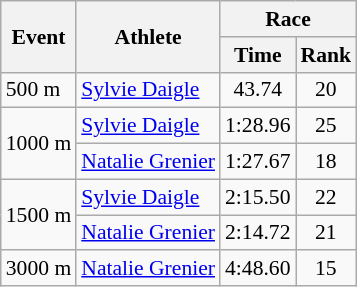<table class="wikitable" border="1" style="font-size:90%">
<tr>
<th rowspan=2>Event</th>
<th rowspan=2>Athlete</th>
<th colspan=2>Race</th>
</tr>
<tr>
<th>Time</th>
<th>Rank</th>
</tr>
<tr>
<td>500 m</td>
<td><a href='#'>Sylvie Daigle</a></td>
<td align=center>43.74</td>
<td align=center>20</td>
</tr>
<tr>
<td rowspan=2>1000 m</td>
<td><a href='#'>Sylvie Daigle</a></td>
<td align=center>1:28.96</td>
<td align=center>25</td>
</tr>
<tr>
<td><a href='#'>Natalie Grenier</a></td>
<td align=center>1:27.67</td>
<td align=center>18</td>
</tr>
<tr>
<td rowspan=2>1500 m</td>
<td><a href='#'>Sylvie Daigle</a></td>
<td align=center>2:15.50</td>
<td align=center>22</td>
</tr>
<tr>
<td><a href='#'>Natalie Grenier</a></td>
<td align=center>2:14.72</td>
<td align=center>21</td>
</tr>
<tr>
<td>3000 m</td>
<td><a href='#'>Natalie Grenier</a></td>
<td align=center>4:48.60</td>
<td align=center>15</td>
</tr>
</table>
